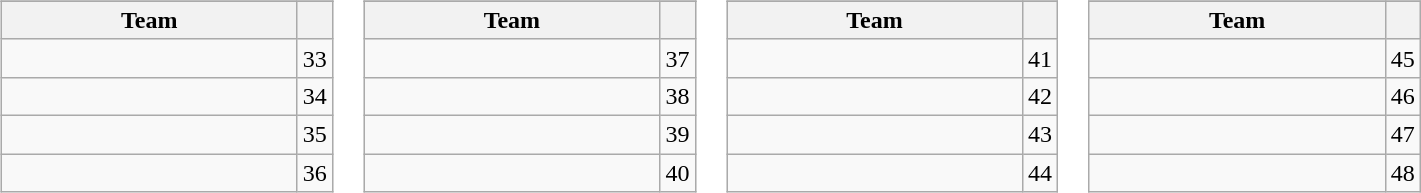<table>
<tr style="vertical-align:top">
<td><br><table class="wikitable">
<tr>
</tr>
<tr>
<th width="190">Team</th>
<th></th>
</tr>
<tr>
<td></td>
<td style="text-align:center">33</td>
</tr>
<tr>
<td></td>
<td style="text-align:center">34</td>
</tr>
<tr>
<td></td>
<td style="text-align:center">35</td>
</tr>
<tr>
<td></td>
<td style="text-align:center">36</td>
</tr>
</table>
</td>
<td><br><table class="wikitable">
<tr>
</tr>
<tr>
<th width="190">Team</th>
<th></th>
</tr>
<tr>
<td></td>
<td style="text-align:center">37</td>
</tr>
<tr>
<td></td>
<td style="text-align:center">38</td>
</tr>
<tr>
<td></td>
<td style="text-align:center">39</td>
</tr>
<tr>
<td></td>
<td style="text-align:center">40</td>
</tr>
</table>
</td>
<td><br><table class="wikitable">
<tr>
</tr>
<tr>
<th width="190">Team</th>
<th></th>
</tr>
<tr>
<td></td>
<td style="text-align:center">41</td>
</tr>
<tr>
<td></td>
<td style="text-align:center">42</td>
</tr>
<tr>
<td></td>
<td style="text-align:center">43</td>
</tr>
<tr>
<td></td>
<td style="text-align:center">44</td>
</tr>
</table>
</td>
<td><br><table class="wikitable">
<tr>
</tr>
<tr>
<th width="190">Team</th>
<th></th>
</tr>
<tr>
<td></td>
<td style="text-align:center">45</td>
</tr>
<tr>
<td></td>
<td style="text-align:center">46</td>
</tr>
<tr>
<td></td>
<td style="text-align:center">47</td>
</tr>
<tr>
<td></td>
<td style="text-align:center">48</td>
</tr>
</table>
</td>
</tr>
</table>
